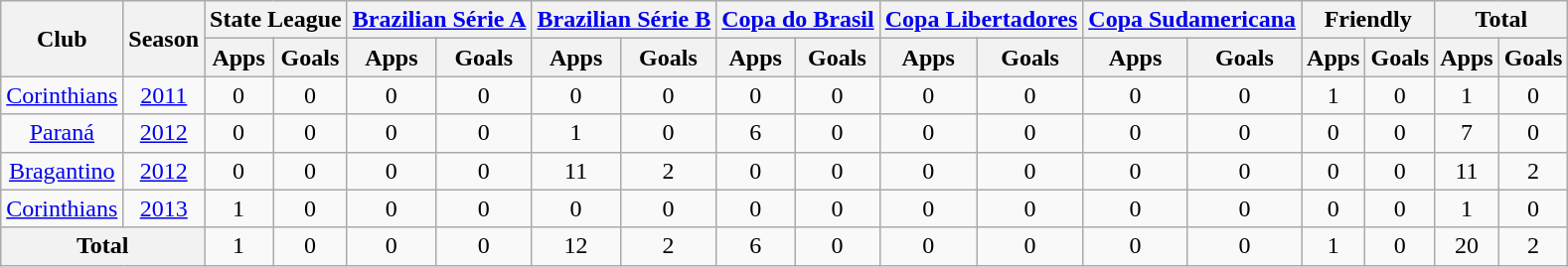<table class="wikitable" style="text-align: center;">
<tr>
<th rowspan="2">Club</th>
<th rowspan="2">Season</th>
<th colspan="2">State League</th>
<th colspan="2"><a href='#'>Brazilian Série A</a></th>
<th colspan="2"><a href='#'>Brazilian Série B</a></th>
<th colspan="2"><a href='#'>Copa do Brasil</a></th>
<th colspan="2"><a href='#'>Copa Libertadores</a></th>
<th colspan="2"><a href='#'>Copa Sudamericana</a></th>
<th colspan="2">Friendly</th>
<th colspan="2">Total</th>
</tr>
<tr>
<th>Apps</th>
<th>Goals</th>
<th>Apps</th>
<th>Goals</th>
<th>Apps</th>
<th>Goals</th>
<th>Apps</th>
<th>Goals</th>
<th>Apps</th>
<th>Goals</th>
<th>Apps</th>
<th>Goals</th>
<th>Apps</th>
<th>Goals</th>
<th>Apps</th>
<th>Goals</th>
</tr>
<tr>
<td rowspan="1" valign="center"><a href='#'>Corinthians</a></td>
<td><a href='#'>2011</a></td>
<td>0</td>
<td>0</td>
<td>0</td>
<td>0</td>
<td>0</td>
<td>0</td>
<td>0</td>
<td>0</td>
<td>0</td>
<td>0</td>
<td>0</td>
<td>0</td>
<td>1</td>
<td>0</td>
<td>1</td>
<td>0</td>
</tr>
<tr>
<td rowspan="1" valign="center"><a href='#'>Paraná</a></td>
<td><a href='#'>2012</a></td>
<td>0</td>
<td>0</td>
<td>0</td>
<td>0</td>
<td>1</td>
<td>0</td>
<td>6</td>
<td>0</td>
<td>0</td>
<td>0</td>
<td>0</td>
<td>0</td>
<td>0</td>
<td>0</td>
<td>7</td>
<td>0</td>
</tr>
<tr>
<td rowspan="1" valign="center"><a href='#'>Bragantino</a></td>
<td><a href='#'>2012</a></td>
<td>0</td>
<td>0</td>
<td>0</td>
<td>0</td>
<td>11</td>
<td>2</td>
<td>0</td>
<td>0</td>
<td>0</td>
<td>0</td>
<td>0</td>
<td>0</td>
<td>0</td>
<td>0</td>
<td>11</td>
<td>2</td>
</tr>
<tr>
<td rowspan="1" valign="center"><a href='#'>Corinthians</a></td>
<td><a href='#'>2013</a></td>
<td>1</td>
<td>0</td>
<td>0</td>
<td>0</td>
<td>0</td>
<td>0</td>
<td>0</td>
<td>0</td>
<td>0</td>
<td>0</td>
<td>0</td>
<td>0</td>
<td>0</td>
<td>0</td>
<td>1</td>
<td>0</td>
</tr>
<tr>
<th colspan="2"><strong>Total</strong></th>
<td>1</td>
<td>0</td>
<td>0</td>
<td>0</td>
<td>12</td>
<td>2</td>
<td>6</td>
<td>0</td>
<td>0</td>
<td>0</td>
<td>0</td>
<td>0</td>
<td>1</td>
<td>0</td>
<td>20</td>
<td>2</td>
</tr>
</table>
